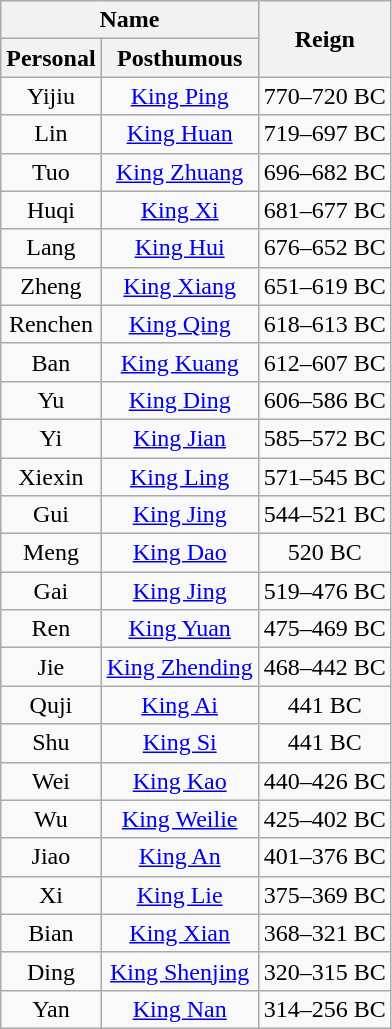<table class="wikitable" style="text-align:center">
<tr>
<th colspan="2" scope="colgroup">Name</th>
<th rowspan="2" scope="col">Reign</th>
</tr>
<tr>
<th scope="col">Personal</th>
<th scope="col">Posthumous</th>
</tr>
<tr>
<td>Yijiu </td>
<td><a href='#'>King Ping</a> </td>
<td>770–720 BC</td>
</tr>
<tr>
<td>Lin </td>
<td><a href='#'>King Huan</a> </td>
<td>719–697 BC</td>
</tr>
<tr>
<td>Tuo </td>
<td><a href='#'>King Zhuang</a> </td>
<td>696–682 BC</td>
</tr>
<tr>
<td>Huqi </td>
<td><a href='#'>King Xi</a> </td>
<td>681–677 BC</td>
</tr>
<tr>
<td>Lang </td>
<td><a href='#'>King Hui</a> </td>
<td>676–652 BC</td>
</tr>
<tr>
<td>Zheng </td>
<td><a href='#'>King Xiang</a> </td>
<td>651–619 BC</td>
</tr>
<tr>
<td>Renchen </td>
<td><a href='#'>King Qing</a> </td>
<td>618–613 BC</td>
</tr>
<tr>
<td>Ban </td>
<td><a href='#'>King Kuang</a> </td>
<td>612–607 BC</td>
</tr>
<tr>
<td>Yu </td>
<td><a href='#'>King Ding</a> </td>
<td>606–586 BC</td>
</tr>
<tr>
<td>Yi </td>
<td><a href='#'>King Jian</a> </td>
<td>585–572 BC</td>
</tr>
<tr>
<td>Xiexin </td>
<td><a href='#'>King Ling</a> </td>
<td>571–545 BC</td>
</tr>
<tr>
<td>Gui </td>
<td><a href='#'>King Jing</a> </td>
<td>544–521 BC</td>
</tr>
<tr>
<td>Meng </td>
<td><a href='#'>King Dao</a> </td>
<td>520 BC</td>
</tr>
<tr>
<td>Gai </td>
<td><a href='#'>King Jing</a> </td>
<td>519–476 BC</td>
</tr>
<tr>
<td>Ren </td>
<td><a href='#'>King Yuan</a> </td>
<td>475–469 BC</td>
</tr>
<tr>
<td>Jie </td>
<td><a href='#'>King Zhending</a> </td>
<td>468–442 BC</td>
</tr>
<tr>
<td>Quji </td>
<td><a href='#'>King Ai</a> </td>
<td>441 BC</td>
</tr>
<tr>
<td>Shu </td>
<td><a href='#'>King Si</a> </td>
<td>441 BC</td>
</tr>
<tr>
<td>Wei </td>
<td><a href='#'>King Kao</a> </td>
<td>440–426 BC</td>
</tr>
<tr>
<td>Wu </td>
<td><a href='#'>King Weilie</a> </td>
<td>425–402 BC</td>
</tr>
<tr>
<td>Jiao </td>
<td><a href='#'>King An</a> </td>
<td>401–376 BC</td>
</tr>
<tr>
<td>Xi </td>
<td><a href='#'>King Lie</a> </td>
<td>375–369 BC</td>
</tr>
<tr>
<td>Bian </td>
<td><a href='#'>King Xian</a> </td>
<td>368–321 BC</td>
</tr>
<tr>
<td>Ding </td>
<td><a href='#'>King Shenjing</a> </td>
<td>320–315 BC</td>
</tr>
<tr>
<td>Yan </td>
<td><a href='#'>King Nan</a> </td>
<td>314–256 BC</td>
</tr>
</table>
